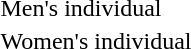<table>
<tr>
<td>Men's individual<br></td>
<td></td>
<td></td>
<td></td>
</tr>
<tr>
<td>Women's individual<br></td>
<td></td>
<td></td>
<td></td>
</tr>
<tr>
</tr>
</table>
